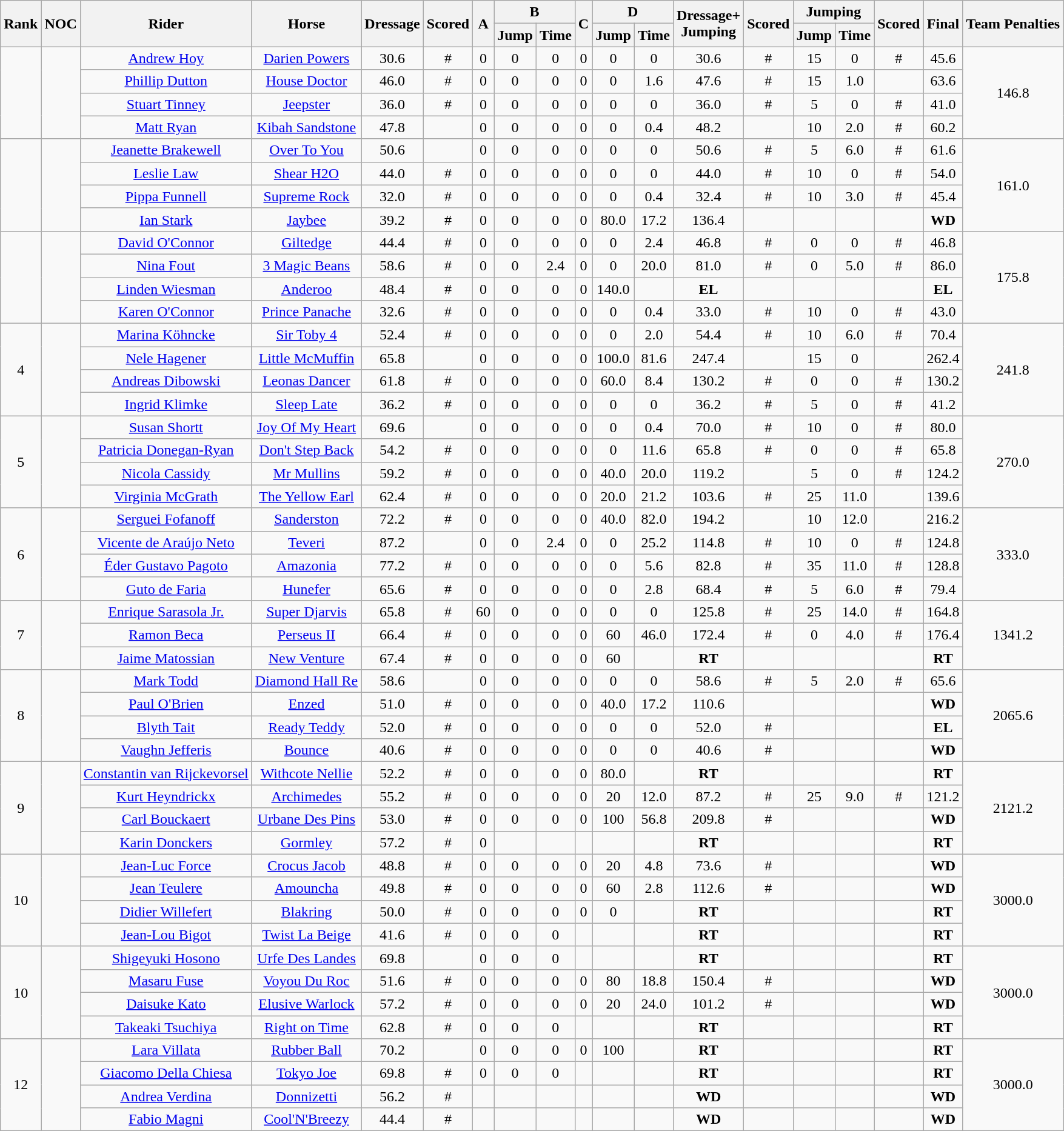<table class="wikitable" style="text-align:center;">
<tr>
<th rowspan=2>Rank</th>
<th rowspan=2>NOC</th>
<th rowspan=2>Rider</th>
<th rowspan=2>Horse</th>
<th rowspan=2>Dressage</th>
<th rowspan=2>Scored</th>
<th rowspan=2>A</th>
<th colspan=2 rowspan=1>B</th>
<th rowspan=2>C</th>
<th colspan=2 rowspan=1>D</th>
<th rowspan=2>Dressage+ <br>Jumping</th>
<th rowspan=2>Scored</th>
<th colspan=2 rowspan=1>Jumping</th>
<th rowspan=2>Scored</th>
<th rowspan=2>Final</th>
<th rowspan=2>Team Penalties</th>
</tr>
<tr>
<th rowspan=1><strong>Jump</strong></th>
<th rowspan=1><strong>Time</strong></th>
<th rowspan=1><strong>Jump</strong></th>
<th rowspan=1><strong>Time</strong></th>
<th rowspan=1><strong>Jump</strong></th>
<th rowspan=1><strong>Time</strong></th>
</tr>
<tr>
<td rowspan=4 valign=middle></td>
<td rowspan=4 align=middle></td>
<td align=middle><a href='#'>Andrew Hoy</a></td>
<td><a href='#'>Darien Powers</a></td>
<td>30.6</td>
<td>#</td>
<td>0</td>
<td>0</td>
<td>0</td>
<td>0</td>
<td>0</td>
<td>0</td>
<td>30.6</td>
<td>#</td>
<td>15</td>
<td>0</td>
<td>#</td>
<td>45.6</td>
<td rowspan=4>146.8</td>
</tr>
<tr>
<td align=middle><a href='#'>Phillip Dutton</a></td>
<td><a href='#'>House Doctor</a></td>
<td>46.0</td>
<td>#</td>
<td>0</td>
<td>0</td>
<td>0</td>
<td>0</td>
<td>0</td>
<td>1.6</td>
<td>47.6</td>
<td>#</td>
<td>15</td>
<td>1.0</td>
<td></td>
<td>63.6</td>
</tr>
<tr>
<td align=middle><a href='#'>Stuart Tinney</a></td>
<td><a href='#'>Jeepster</a></td>
<td>36.0</td>
<td>#</td>
<td>0</td>
<td>0</td>
<td>0</td>
<td>0</td>
<td>0</td>
<td>0</td>
<td>36.0</td>
<td>#</td>
<td>5</td>
<td>0</td>
<td>#</td>
<td>41.0</td>
</tr>
<tr>
<td align=middle><a href='#'>Matt Ryan</a></td>
<td><a href='#'>Kibah Sandstone</a></td>
<td>47.8</td>
<td></td>
<td>0</td>
<td>0</td>
<td>0</td>
<td>0</td>
<td>0</td>
<td>0.4</td>
<td>48.2</td>
<td></td>
<td>10</td>
<td>2.0</td>
<td>#</td>
<td>60.2</td>
</tr>
<tr>
<td rowspan=4 valign=middle></td>
<td rowspan=4 align=middle></td>
<td align=middle><a href='#'>Jeanette Brakewell</a></td>
<td><a href='#'>Over To You</a></td>
<td>50.6</td>
<td></td>
<td>0</td>
<td>0</td>
<td>0</td>
<td>0</td>
<td>0</td>
<td>0</td>
<td>50.6</td>
<td>#</td>
<td>5</td>
<td>6.0</td>
<td>#</td>
<td>61.6</td>
<td rowspan=4>161.0</td>
</tr>
<tr>
<td align=middle><a href='#'>Leslie Law</a></td>
<td><a href='#'>Shear H2O</a></td>
<td>44.0</td>
<td>#</td>
<td>0</td>
<td>0</td>
<td>0</td>
<td>0</td>
<td>0</td>
<td>0</td>
<td>44.0</td>
<td>#</td>
<td>10</td>
<td>0</td>
<td>#</td>
<td>54.0</td>
</tr>
<tr>
<td align=middle><a href='#'>Pippa Funnell</a></td>
<td><a href='#'>Supreme Rock</a></td>
<td>32.0</td>
<td>#</td>
<td>0</td>
<td>0</td>
<td>0</td>
<td>0</td>
<td>0</td>
<td>0.4</td>
<td>32.4</td>
<td>#</td>
<td>10</td>
<td>3.0</td>
<td>#</td>
<td>45.4</td>
</tr>
<tr>
<td align=middle><a href='#'>Ian Stark</a></td>
<td><a href='#'>Jaybee</a></td>
<td>39.2</td>
<td>#</td>
<td>0</td>
<td>0</td>
<td>0</td>
<td>0</td>
<td>80.0</td>
<td>17.2</td>
<td>136.4</td>
<td></td>
<td></td>
<td></td>
<td></td>
<td><strong>WD</strong></td>
</tr>
<tr>
<td rowspan=4 valign=middle></td>
<td rowspan=4 align=middle></td>
<td align=middle><a href='#'>David O'Connor</a></td>
<td><a href='#'>Giltedge</a></td>
<td>44.4</td>
<td>#</td>
<td>0</td>
<td>0</td>
<td>0</td>
<td>0</td>
<td>0</td>
<td>2.4</td>
<td>46.8</td>
<td>#</td>
<td>0</td>
<td>0</td>
<td>#</td>
<td>46.8</td>
<td rowspan=4>175.8</td>
</tr>
<tr>
<td align=middle><a href='#'>Nina Fout</a></td>
<td><a href='#'>3 Magic Beans</a></td>
<td>58.6</td>
<td>#</td>
<td>0</td>
<td>0</td>
<td>2.4</td>
<td>0</td>
<td>0</td>
<td>20.0</td>
<td>81.0</td>
<td>#</td>
<td>0</td>
<td>5.0</td>
<td>#</td>
<td>86.0</td>
</tr>
<tr>
<td align=middle><a href='#'>Linden Wiesman</a></td>
<td><a href='#'>Anderoo</a></td>
<td>48.4</td>
<td>#</td>
<td>0</td>
<td>0</td>
<td>0</td>
<td>0</td>
<td>140.0</td>
<td></td>
<td><strong>EL</strong></td>
<td></td>
<td></td>
<td></td>
<td></td>
<td><strong>EL</strong></td>
</tr>
<tr>
<td align=middle><a href='#'>Karen O'Connor</a></td>
<td><a href='#'>Prince Panache</a></td>
<td>32.6</td>
<td>#</td>
<td>0</td>
<td>0</td>
<td>0</td>
<td>0</td>
<td>0</td>
<td>0.4</td>
<td>33.0</td>
<td>#</td>
<td>10</td>
<td>0</td>
<td>#</td>
<td>43.0</td>
</tr>
<tr>
<td rowspan=4 valign=middle>4</td>
<td rowspan=4 align=middle></td>
<td align=middle><a href='#'>Marina Köhncke</a></td>
<td><a href='#'>Sir Toby 4</a></td>
<td>52.4</td>
<td>#</td>
<td>0</td>
<td>0</td>
<td>0</td>
<td>0</td>
<td>0</td>
<td>2.0</td>
<td>54.4</td>
<td>#</td>
<td>10</td>
<td>6.0</td>
<td>#</td>
<td>70.4</td>
<td rowspan=4>241.8</td>
</tr>
<tr>
<td align=middle><a href='#'>Nele Hagener</a></td>
<td><a href='#'>Little McMuffin</a></td>
<td>65.8</td>
<td></td>
<td>0</td>
<td>0</td>
<td>0</td>
<td>0</td>
<td>100.0</td>
<td>81.6</td>
<td>247.4</td>
<td></td>
<td>15</td>
<td>0</td>
<td></td>
<td>262.4</td>
</tr>
<tr>
<td align=middle><a href='#'>Andreas Dibowski</a></td>
<td><a href='#'>Leonas Dancer</a></td>
<td>61.8</td>
<td>#</td>
<td>0</td>
<td>0</td>
<td>0</td>
<td>0</td>
<td>60.0</td>
<td>8.4</td>
<td>130.2</td>
<td>#</td>
<td>0</td>
<td>0</td>
<td>#</td>
<td>130.2</td>
</tr>
<tr>
<td align=middle><a href='#'>Ingrid Klimke</a></td>
<td><a href='#'>Sleep Late</a></td>
<td>36.2</td>
<td>#</td>
<td>0</td>
<td>0</td>
<td>0</td>
<td>0</td>
<td>0</td>
<td>0</td>
<td>36.2</td>
<td>#</td>
<td>5</td>
<td>0</td>
<td>#</td>
<td>41.2</td>
</tr>
<tr>
<td rowspan=4 valign=middle>5</td>
<td rowspan=4 align=middle></td>
<td align=middle><a href='#'>Susan Shortt</a></td>
<td><a href='#'>Joy Of My Heart</a></td>
<td>69.6</td>
<td></td>
<td>0</td>
<td>0</td>
<td>0</td>
<td>0</td>
<td>0</td>
<td>0.4</td>
<td>70.0</td>
<td>#</td>
<td>10</td>
<td>0</td>
<td>#</td>
<td>80.0</td>
<td rowspan=4>270.0</td>
</tr>
<tr>
<td align=middle><a href='#'>Patricia Donegan-Ryan</a></td>
<td><a href='#'>Don't Step Back</a></td>
<td>54.2</td>
<td>#</td>
<td>0</td>
<td>0</td>
<td>0</td>
<td>0</td>
<td>0</td>
<td>11.6</td>
<td>65.8</td>
<td>#</td>
<td>0</td>
<td>0</td>
<td>#</td>
<td>65.8</td>
</tr>
<tr>
<td align=middle><a href='#'>Nicola Cassidy</a></td>
<td><a href='#'>Mr Mullins</a></td>
<td>59.2</td>
<td>#</td>
<td>0</td>
<td>0</td>
<td>0</td>
<td>0</td>
<td>40.0</td>
<td>20.0</td>
<td>119.2</td>
<td></td>
<td>5</td>
<td>0</td>
<td>#</td>
<td>124.2</td>
</tr>
<tr>
<td align=middle><a href='#'>Virginia McGrath</a></td>
<td><a href='#'>The Yellow Earl</a></td>
<td>62.4</td>
<td>#</td>
<td>0</td>
<td>0</td>
<td>0</td>
<td>0</td>
<td>20.0</td>
<td>21.2</td>
<td>103.6</td>
<td>#</td>
<td>25</td>
<td>11.0</td>
<td></td>
<td>139.6</td>
</tr>
<tr>
<td rowspan=4 valign=middle>6</td>
<td rowspan=4 align=middle></td>
<td align=middle><a href='#'>Serguei Fofanoff</a></td>
<td><a href='#'>Sanderston</a></td>
<td>72.2</td>
<td>#</td>
<td>0</td>
<td>0</td>
<td>0</td>
<td>0</td>
<td>40.0</td>
<td>82.0</td>
<td>194.2</td>
<td></td>
<td>10</td>
<td>12.0</td>
<td></td>
<td>216.2</td>
<td rowspan=4>333.0</td>
</tr>
<tr>
<td align=middle><a href='#'>Vicente de Araújo Neto</a></td>
<td><a href='#'>Teveri</a></td>
<td>87.2</td>
<td></td>
<td>0</td>
<td>0</td>
<td>2.4</td>
<td>0</td>
<td>0</td>
<td>25.2</td>
<td>114.8</td>
<td>#</td>
<td>10</td>
<td>0</td>
<td>#</td>
<td>124.8</td>
</tr>
<tr>
<td align=middle><a href='#'>Éder Gustavo Pagoto</a></td>
<td><a href='#'>Amazonia</a></td>
<td>77.2</td>
<td>#</td>
<td>0</td>
<td>0</td>
<td>0</td>
<td>0</td>
<td>0</td>
<td>5.6</td>
<td>82.8</td>
<td>#</td>
<td>35</td>
<td>11.0</td>
<td>#</td>
<td>128.8</td>
</tr>
<tr>
<td align=middle><a href='#'>Guto de Faria</a></td>
<td><a href='#'>Hunefer</a></td>
<td>65.6</td>
<td>#</td>
<td>0</td>
<td>0</td>
<td>0</td>
<td>0</td>
<td>0</td>
<td>2.8</td>
<td>68.4</td>
<td>#</td>
<td>5</td>
<td>6.0</td>
<td>#</td>
<td>79.4</td>
</tr>
<tr>
<td rowspan=3 valign=middle>7</td>
<td rowspan=3 align=middle></td>
<td align=middle><a href='#'>Enrique Sarasola Jr.</a></td>
<td><a href='#'>Super Djarvis</a></td>
<td>65.8</td>
<td>#</td>
<td>60</td>
<td>0</td>
<td>0</td>
<td>0</td>
<td>0</td>
<td>0</td>
<td>125.8</td>
<td>#</td>
<td>25</td>
<td>14.0</td>
<td>#</td>
<td>164.8</td>
<td rowspan=3>1341.2</td>
</tr>
<tr>
<td align=middle><a href='#'>Ramon Beca</a></td>
<td><a href='#'>Perseus II</a></td>
<td>66.4</td>
<td>#</td>
<td>0</td>
<td>0</td>
<td>0</td>
<td>0</td>
<td>60</td>
<td>46.0</td>
<td>172.4</td>
<td>#</td>
<td>0</td>
<td>4.0</td>
<td>#</td>
<td>176.4</td>
</tr>
<tr>
<td align=middle><a href='#'>Jaime Matossian</a></td>
<td><a href='#'>New Venture</a></td>
<td>67.4</td>
<td>#</td>
<td>0</td>
<td>0</td>
<td>0</td>
<td>0</td>
<td>60</td>
<td></td>
<td><strong>RT</strong></td>
<td></td>
<td></td>
<td></td>
<td></td>
<td><strong>RT</strong></td>
</tr>
<tr>
<td rowspan=4 valign=middle>8</td>
<td rowspan=4 align=middle></td>
<td align=middle><a href='#'>Mark Todd</a></td>
<td><a href='#'>Diamond Hall Re</a></td>
<td>58.6</td>
<td></td>
<td>0</td>
<td>0</td>
<td>0</td>
<td>0</td>
<td>0</td>
<td>0</td>
<td>58.6</td>
<td>#</td>
<td>5</td>
<td>2.0</td>
<td>#</td>
<td>65.6</td>
<td rowspan=4>2065.6</td>
</tr>
<tr>
<td align=middle><a href='#'>Paul O'Brien</a></td>
<td><a href='#'>Enzed</a></td>
<td>51.0</td>
<td>#</td>
<td>0</td>
<td>0</td>
<td>0</td>
<td>0</td>
<td>40.0</td>
<td>17.2</td>
<td>110.6</td>
<td></td>
<td></td>
<td></td>
<td></td>
<td><strong>WD</strong></td>
</tr>
<tr>
<td align=middle><a href='#'>Blyth Tait</a></td>
<td><a href='#'>Ready Teddy</a></td>
<td>52.0</td>
<td>#</td>
<td>0</td>
<td>0</td>
<td>0</td>
<td>0</td>
<td>0</td>
<td>0</td>
<td>52.0</td>
<td>#</td>
<td></td>
<td></td>
<td></td>
<td><strong>EL</strong></td>
</tr>
<tr>
<td align=middle><a href='#'>Vaughn Jefferis</a></td>
<td><a href='#'>Bounce</a></td>
<td>40.6</td>
<td>#</td>
<td>0</td>
<td>0</td>
<td>0</td>
<td>0</td>
<td>0</td>
<td>0</td>
<td>40.6</td>
<td>#</td>
<td></td>
<td></td>
<td></td>
<td><strong>WD</strong></td>
</tr>
<tr>
<td rowspan=4 valign=middle>9</td>
<td rowspan=4 align=middle></td>
<td align=middle><a href='#'>Constantin van Rijckevorsel</a></td>
<td><a href='#'>Withcote Nellie</a></td>
<td>52.2</td>
<td>#</td>
<td>0</td>
<td>0</td>
<td>0</td>
<td>0</td>
<td>80.0</td>
<td></td>
<td><strong>RT</strong></td>
<td></td>
<td></td>
<td></td>
<td></td>
<td><strong>RT</strong></td>
<td rowspan=4>2121.2</td>
</tr>
<tr>
<td align=middle><a href='#'>Kurt Heyndrickx</a></td>
<td><a href='#'>Archimedes</a></td>
<td>55.2</td>
<td>#</td>
<td>0</td>
<td>0</td>
<td>0</td>
<td>0</td>
<td>20</td>
<td>12.0</td>
<td>87.2</td>
<td>#</td>
<td>25</td>
<td>9.0</td>
<td>#</td>
<td>121.2</td>
</tr>
<tr>
<td align=middle><a href='#'>Carl Bouckaert</a></td>
<td><a href='#'>Urbane Des Pins</a></td>
<td>53.0</td>
<td>#</td>
<td>0</td>
<td>0</td>
<td>0</td>
<td>0</td>
<td>100</td>
<td>56.8</td>
<td>209.8</td>
<td>#</td>
<td></td>
<td></td>
<td></td>
<td><strong>WD</strong></td>
</tr>
<tr>
<td align=middle><a href='#'>Karin Donckers</a></td>
<td><a href='#'>Gormley</a></td>
<td>57.2</td>
<td>#</td>
<td>0</td>
<td></td>
<td></td>
<td></td>
<td></td>
<td></td>
<td><strong>RT</strong></td>
<td></td>
<td></td>
<td></td>
<td></td>
<td><strong>RT</strong></td>
</tr>
<tr>
<td rowspan=4 valign=middle>10</td>
<td rowspan=4 align=middle></td>
<td align=middle><a href='#'>Jean-Luc Force</a></td>
<td><a href='#'>Crocus Jacob</a></td>
<td>48.8</td>
<td>#</td>
<td>0</td>
<td>0</td>
<td>0</td>
<td>0</td>
<td>20</td>
<td>4.8</td>
<td>73.6</td>
<td>#</td>
<td></td>
<td></td>
<td></td>
<td><strong>WD</strong></td>
<td rowspan=4>3000.0</td>
</tr>
<tr>
<td align=middle><a href='#'>Jean Teulere</a></td>
<td><a href='#'>Amouncha</a></td>
<td>49.8</td>
<td>#</td>
<td>0</td>
<td>0</td>
<td>0</td>
<td>0</td>
<td>60</td>
<td>2.8</td>
<td>112.6</td>
<td>#</td>
<td></td>
<td></td>
<td></td>
<td><strong>WD</strong></td>
</tr>
<tr>
<td align=middle><a href='#'>Didier Willefert</a></td>
<td><a href='#'>Blakring</a></td>
<td>50.0</td>
<td>#</td>
<td>0</td>
<td>0</td>
<td>0</td>
<td>0</td>
<td>0</td>
<td></td>
<td><strong>RT</strong></td>
<td></td>
<td></td>
<td></td>
<td></td>
<td><strong>RT</strong></td>
</tr>
<tr>
<td align=middle><a href='#'>Jean-Lou Bigot</a></td>
<td><a href='#'>Twist La Beige</a></td>
<td>41.6</td>
<td>#</td>
<td>0</td>
<td>0</td>
<td>0</td>
<td></td>
<td></td>
<td></td>
<td><strong>RT</strong></td>
<td></td>
<td></td>
<td></td>
<td></td>
<td><strong>RT</strong></td>
</tr>
<tr>
<td rowspan=4 valign=middle>10</td>
<td rowspan=4 align=middle></td>
<td align=middle><a href='#'>Shigeyuki Hosono</a></td>
<td><a href='#'>Urfe Des Landes</a></td>
<td>69.8</td>
<td></td>
<td>0</td>
<td>0</td>
<td>0</td>
<td></td>
<td></td>
<td></td>
<td><strong>RT</strong></td>
<td></td>
<td></td>
<td></td>
<td></td>
<td><strong>RT</strong></td>
<td rowspan=4>3000.0</td>
</tr>
<tr>
<td align=middle><a href='#'>Masaru Fuse</a></td>
<td><a href='#'>Voyou Du Roc</a></td>
<td>51.6</td>
<td>#</td>
<td>0</td>
<td>0</td>
<td>0</td>
<td>0</td>
<td>80</td>
<td>18.8</td>
<td>150.4</td>
<td>#</td>
<td></td>
<td></td>
<td></td>
<td><strong>WD</strong></td>
</tr>
<tr>
<td align=middle><a href='#'>Daisuke Kato</a></td>
<td><a href='#'>Elusive Warlock</a></td>
<td>57.2</td>
<td>#</td>
<td>0</td>
<td>0</td>
<td>0</td>
<td>0</td>
<td>20</td>
<td>24.0</td>
<td>101.2</td>
<td>#</td>
<td></td>
<td></td>
<td></td>
<td><strong>WD</strong></td>
</tr>
<tr>
<td align=middle><a href='#'>Takeaki Tsuchiya</a></td>
<td><a href='#'>Right on Time</a></td>
<td>62.8</td>
<td>#</td>
<td>0</td>
<td>0</td>
<td>0</td>
<td></td>
<td></td>
<td></td>
<td><strong>RT</strong></td>
<td></td>
<td></td>
<td></td>
<td></td>
<td><strong>RT</strong></td>
</tr>
<tr>
<td rowspan=4 valign=middle>12</td>
<td rowspan=4 align=middle></td>
<td align=middle><a href='#'>Lara Villata</a></td>
<td><a href='#'>Rubber Ball</a></td>
<td>70.2</td>
<td></td>
<td>0</td>
<td>0</td>
<td>0</td>
<td>0</td>
<td>100</td>
<td></td>
<td><strong>RT</strong></td>
<td></td>
<td></td>
<td></td>
<td></td>
<td><strong>RT</strong></td>
<td rowspan=4>3000.0</td>
</tr>
<tr>
<td align=middle><a href='#'>Giacomo Della Chiesa</a></td>
<td><a href='#'>Tokyo Joe</a></td>
<td>69.8</td>
<td>#</td>
<td>0</td>
<td>0</td>
<td>0</td>
<td></td>
<td></td>
<td></td>
<td><strong>RT</strong></td>
<td></td>
<td></td>
<td></td>
<td></td>
<td><strong>RT</strong></td>
</tr>
<tr>
<td align=middle><a href='#'>Andrea Verdina</a></td>
<td><a href='#'>Donnizetti</a></td>
<td>56.2</td>
<td>#</td>
<td></td>
<td></td>
<td></td>
<td></td>
<td></td>
<td></td>
<td><strong>WD</strong></td>
<td></td>
<td></td>
<td></td>
<td></td>
<td><strong>WD</strong></td>
</tr>
<tr>
<td align=middle><a href='#'>Fabio Magni</a></td>
<td><a href='#'>Cool'N'Breezy</a></td>
<td>44.4</td>
<td>#</td>
<td></td>
<td></td>
<td></td>
<td></td>
<td></td>
<td></td>
<td><strong>WD</strong></td>
<td></td>
<td></td>
<td></td>
<td></td>
<td><strong>WD</strong></td>
</tr>
</table>
